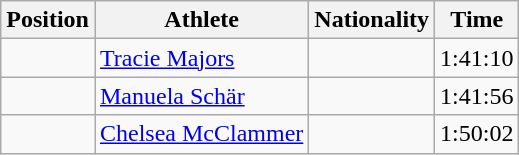<table class="wikitable sortable" border="1">
<tr>
<th>Position</th>
<th>Athlete</th>
<th>Nationality</th>
<th>Time</th>
</tr>
<tr>
<td align=center></td>
<td><a href='#'>Tracie Majors</a></td>
<td></td>
<td>1:41:10</td>
</tr>
<tr>
<td align=center></td>
<td><a href='#'>Manuela Schär</a></td>
<td></td>
<td>1:41:56</td>
</tr>
<tr>
<td align=center></td>
<td><a href='#'>Chelsea McClammer</a></td>
<td></td>
<td>1:50:02</td>
</tr>
</table>
